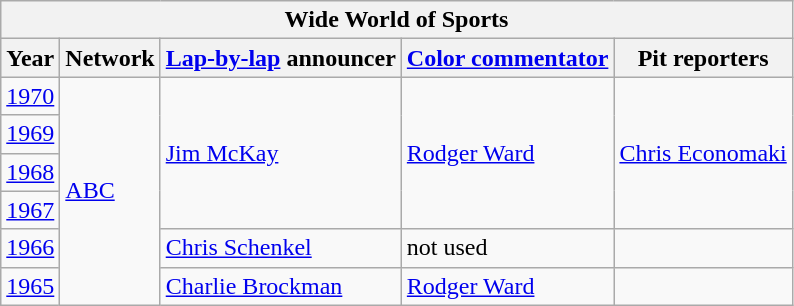<table class="wikitable">
<tr>
<th colspan="5">Wide World of Sports</th>
</tr>
<tr style="background:#efefef;">
<th>Year</th>
<th>Network</th>
<th><a href='#'>Lap-by-lap</a> announcer</th>
<th><a href='#'>Color commentator</a></th>
<th>Pit reporters</th>
</tr>
<tr>
<td><a href='#'>1970</a></td>
<td rowspan=6><a href='#'>ABC</a></td>
<td rowspan=4><a href='#'>Jim McKay</a></td>
<td rowspan=4><a href='#'>Rodger Ward</a></td>
<td rowspan=4><a href='#'>Chris Economaki</a></td>
</tr>
<tr>
<td><a href='#'>1969</a></td>
</tr>
<tr>
<td><a href='#'>1968</a></td>
</tr>
<tr>
<td><a href='#'>1967</a></td>
</tr>
<tr>
<td><a href='#'>1966</a></td>
<td><a href='#'>Chris Schenkel</a></td>
<td>not used</td>
<td></td>
</tr>
<tr>
<td><a href='#'>1965</a></td>
<td><a href='#'>Charlie Brockman</a></td>
<td><a href='#'>Rodger Ward</a></td>
<td></td>
</tr>
</table>
